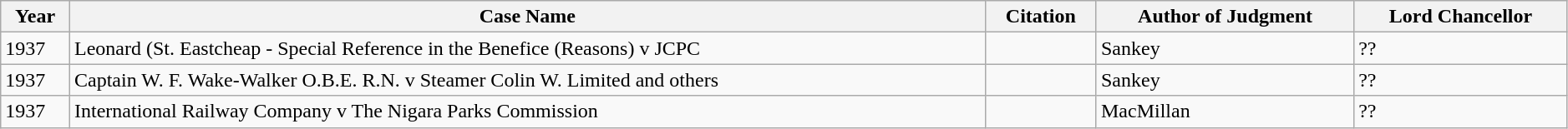<table class="wikitable sortable" width=99%>
<tr>
<th>Year</th>
<th>Case Name</th>
<th>Citation</th>
<th>Author of Judgment</th>
<th>Lord Chancellor</th>
</tr>
<tr>
<td>1937</td>
<td>Leonard (St. Eastcheap - Special Reference in the Benefice (Reasons) v JCPC</td>
<td></td>
<td>Sankey</td>
<td>??</td>
</tr>
<tr>
<td>1937</td>
<td>Captain W. F. Wake-Walker O.B.E. R.N. v Steamer Colin W. Limited and others</td>
<td></td>
<td>Sankey</td>
<td>??</td>
</tr>
<tr>
<td>1937</td>
<td>International Railway Company v The Nigara Parks Commission</td>
<td></td>
<td>MacMillan</td>
<td>??</td>
</tr>
</table>
